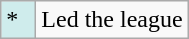<table class="wikitable">
<tr>
<td style="background:#CFECEC; width:1em">*</td>
<td>Led the league</td>
</tr>
</table>
